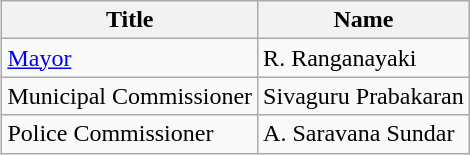<table class="wikitable" style="float:right; clear:right; margin-left:1em">
<tr>
<th>Title</th>
<th>Name</th>
</tr>
<tr>
<td><a href='#'>Mayor</a></td>
<td>R. Ranganayaki</td>
</tr>
<tr>
<td>Municipal Commissioner</td>
<td>Sivaguru Prabakaran</td>
</tr>
<tr>
<td>Police Commissioner</td>
<td>A. Saravana Sundar</td>
</tr>
</table>
